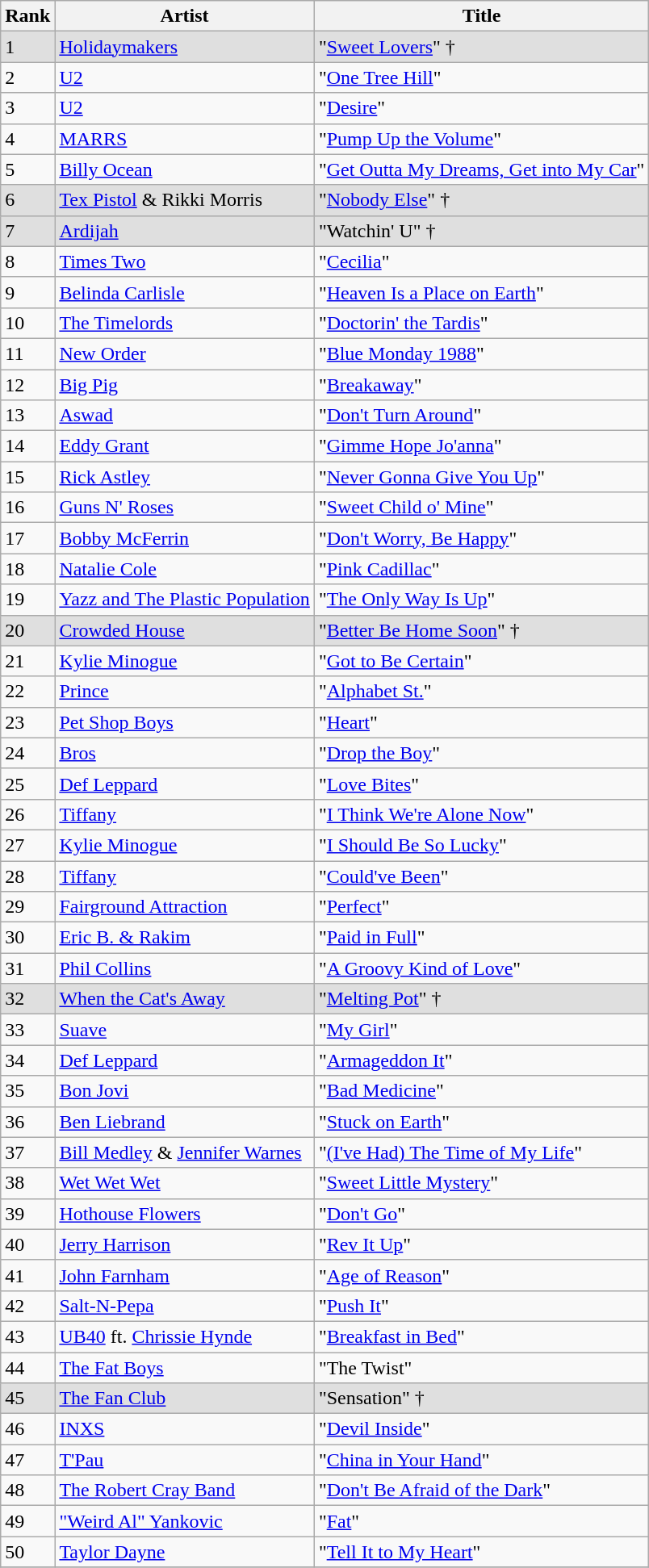<table class="wikitable sortable">
<tr>
<th>Rank</th>
<th>Artist</th>
<th>Title</th>
</tr>
<tr bgcolor="#DFDFDF">
<td>1</td>
<td><a href='#'>Holidaymakers</a></td>
<td>"<a href='#'>Sweet Lovers</a>" †</td>
</tr>
<tr>
<td>2</td>
<td><a href='#'>U2</a></td>
<td>"<a href='#'>One Tree Hill</a>"</td>
</tr>
<tr>
<td>3</td>
<td><a href='#'>U2</a></td>
<td>"<a href='#'>Desire</a>"</td>
</tr>
<tr>
<td>4</td>
<td><a href='#'>MARRS</a></td>
<td>"<a href='#'>Pump Up the Volume</a>"</td>
</tr>
<tr>
<td>5</td>
<td><a href='#'>Billy Ocean</a></td>
<td>"<a href='#'>Get Outta My Dreams, Get into My Car</a>"</td>
</tr>
<tr bgcolor="#DFDFDF">
<td>6</td>
<td><a href='#'>Tex Pistol</a> & Rikki Morris</td>
<td>"<a href='#'>Nobody Else</a>" †</td>
</tr>
<tr bgcolor="#DFDFDF">
<td>7</td>
<td><a href='#'>Ardijah</a></td>
<td>"Watchin' U" †</td>
</tr>
<tr>
<td>8</td>
<td><a href='#'>Times Two</a></td>
<td>"<a href='#'>Cecilia</a>"</td>
</tr>
<tr>
<td>9</td>
<td><a href='#'>Belinda Carlisle</a></td>
<td>"<a href='#'>Heaven Is a Place on Earth</a>"</td>
</tr>
<tr>
<td>10</td>
<td><a href='#'>The Timelords</a></td>
<td>"<a href='#'>Doctorin' the Tardis</a>"</td>
</tr>
<tr>
<td>11</td>
<td><a href='#'>New Order</a></td>
<td>"<a href='#'>Blue Monday 1988</a>"</td>
</tr>
<tr>
<td>12</td>
<td><a href='#'>Big Pig</a></td>
<td>"<a href='#'>Breakaway</a>"</td>
</tr>
<tr>
<td>13</td>
<td><a href='#'>Aswad</a></td>
<td>"<a href='#'>Don't Turn Around</a>"</td>
</tr>
<tr>
<td>14</td>
<td><a href='#'>Eddy Grant</a></td>
<td>"<a href='#'>Gimme Hope Jo'anna</a>"</td>
</tr>
<tr>
<td>15</td>
<td><a href='#'>Rick Astley</a></td>
<td>"<a href='#'>Never Gonna Give You Up</a>"</td>
</tr>
<tr>
<td>16</td>
<td><a href='#'>Guns N' Roses</a></td>
<td>"<a href='#'>Sweet Child o' Mine</a>"</td>
</tr>
<tr>
<td>17</td>
<td><a href='#'>Bobby McFerrin</a></td>
<td>"<a href='#'>Don't Worry, Be Happy</a>"</td>
</tr>
<tr>
<td>18</td>
<td><a href='#'>Natalie Cole</a></td>
<td>"<a href='#'>Pink Cadillac</a>"</td>
</tr>
<tr>
<td>19</td>
<td><a href='#'>Yazz and The Plastic Population</a></td>
<td>"<a href='#'>The Only Way Is Up</a>"</td>
</tr>
<tr bgcolor="#DFDFDF">
<td>20</td>
<td><a href='#'>Crowded House</a></td>
<td>"<a href='#'>Better Be Home Soon</a>" †</td>
</tr>
<tr>
<td>21</td>
<td><a href='#'>Kylie Minogue</a></td>
<td>"<a href='#'>Got to Be Certain</a>"</td>
</tr>
<tr>
<td>22</td>
<td><a href='#'>Prince</a></td>
<td>"<a href='#'>Alphabet St.</a>"</td>
</tr>
<tr>
<td>23</td>
<td><a href='#'>Pet Shop Boys</a></td>
<td>"<a href='#'>Heart</a>"</td>
</tr>
<tr>
<td>24</td>
<td><a href='#'>Bros</a></td>
<td>"<a href='#'>Drop the Boy</a>"</td>
</tr>
<tr>
<td>25</td>
<td><a href='#'>Def Leppard</a></td>
<td>"<a href='#'>Love Bites</a>"</td>
</tr>
<tr>
<td>26</td>
<td><a href='#'>Tiffany</a></td>
<td>"<a href='#'>I Think We're Alone Now</a>"</td>
</tr>
<tr>
<td>27</td>
<td><a href='#'>Kylie Minogue</a></td>
<td>"<a href='#'>I Should Be So Lucky</a>"</td>
</tr>
<tr>
<td>28</td>
<td><a href='#'>Tiffany</a></td>
<td>"<a href='#'>Could've Been</a>"</td>
</tr>
<tr>
<td>29</td>
<td><a href='#'>Fairground Attraction</a></td>
<td>"<a href='#'>Perfect</a>"</td>
</tr>
<tr>
<td>30</td>
<td><a href='#'>Eric B. & Rakim</a></td>
<td>"<a href='#'>Paid in Full</a>"</td>
</tr>
<tr>
<td>31</td>
<td><a href='#'>Phil Collins</a></td>
<td>"<a href='#'>A Groovy Kind of Love</a>"</td>
</tr>
<tr bgcolor="#DFDFDF">
<td>32</td>
<td><a href='#'>When the Cat's Away</a></td>
<td>"<a href='#'>Melting Pot</a>" †</td>
</tr>
<tr>
<td>33</td>
<td><a href='#'>Suave</a></td>
<td>"<a href='#'>My Girl</a>"</td>
</tr>
<tr>
<td>34</td>
<td><a href='#'>Def Leppard</a></td>
<td>"<a href='#'>Armageddon It</a>"</td>
</tr>
<tr>
<td>35</td>
<td><a href='#'>Bon Jovi</a></td>
<td>"<a href='#'>Bad Medicine</a>"</td>
</tr>
<tr>
<td>36</td>
<td><a href='#'>Ben Liebrand</a></td>
<td>"<a href='#'>Stuck on Earth</a>"</td>
</tr>
<tr>
<td>37</td>
<td><a href='#'>Bill Medley</a> & <a href='#'>Jennifer Warnes</a></td>
<td>"<a href='#'>(I've Had) The Time of My Life</a>"</td>
</tr>
<tr>
<td>38</td>
<td><a href='#'>Wet Wet Wet</a></td>
<td>"<a href='#'>Sweet Little Mystery</a>"</td>
</tr>
<tr>
<td>39</td>
<td><a href='#'>Hothouse Flowers</a></td>
<td>"<a href='#'>Don't Go</a>"</td>
</tr>
<tr>
<td>40</td>
<td><a href='#'>Jerry Harrison</a></td>
<td>"<a href='#'>Rev It Up</a>"</td>
</tr>
<tr>
<td>41</td>
<td><a href='#'>John Farnham</a></td>
<td>"<a href='#'>Age of Reason</a>"</td>
</tr>
<tr>
<td>42</td>
<td><a href='#'>Salt-N-Pepa</a></td>
<td>"<a href='#'>Push It</a>"</td>
</tr>
<tr>
<td>43</td>
<td><a href='#'>UB40</a> ft. <a href='#'>Chrissie Hynde</a></td>
<td>"<a href='#'>Breakfast in Bed</a>"</td>
</tr>
<tr>
<td>44</td>
<td><a href='#'>The Fat Boys</a></td>
<td>"The Twist"</td>
</tr>
<tr bgcolor="#DFDFDF">
<td>45</td>
<td><a href='#'>The Fan Club</a></td>
<td>"Sensation" †</td>
</tr>
<tr>
<td>46</td>
<td><a href='#'>INXS</a></td>
<td>"<a href='#'>Devil Inside</a>"</td>
</tr>
<tr>
<td>47</td>
<td><a href='#'>T'Pau</a></td>
<td>"<a href='#'>China in Your Hand</a>"</td>
</tr>
<tr>
<td>48</td>
<td><a href='#'>The Robert Cray Band</a></td>
<td>"<a href='#'>Don't Be Afraid of the Dark</a>"</td>
</tr>
<tr>
<td>49</td>
<td><a href='#'>"Weird Al" Yankovic</a></td>
<td>"<a href='#'>Fat</a>"</td>
</tr>
<tr>
<td>50</td>
<td><a href='#'>Taylor Dayne</a></td>
<td>"<a href='#'>Tell It to My Heart</a>"</td>
</tr>
<tr>
</tr>
</table>
